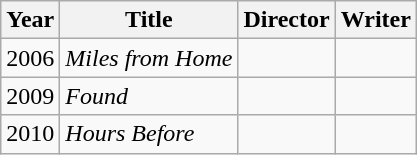<table class="wikitable sortable">
<tr>
<th scope="col">Year</th>
<th scope="col">Title</th>
<th scope="col">Director</th>
<th scope="col">Writer</th>
</tr>
<tr>
<td>2006</td>
<td><em>Miles from Home</em></td>
<td></td>
<td></td>
</tr>
<tr>
<td>2009</td>
<td><em>Found</em></td>
<td></td>
<td></td>
</tr>
<tr>
<td>2010</td>
<td><em>Hours Before</em></td>
<td></td>
<td></td>
</tr>
</table>
